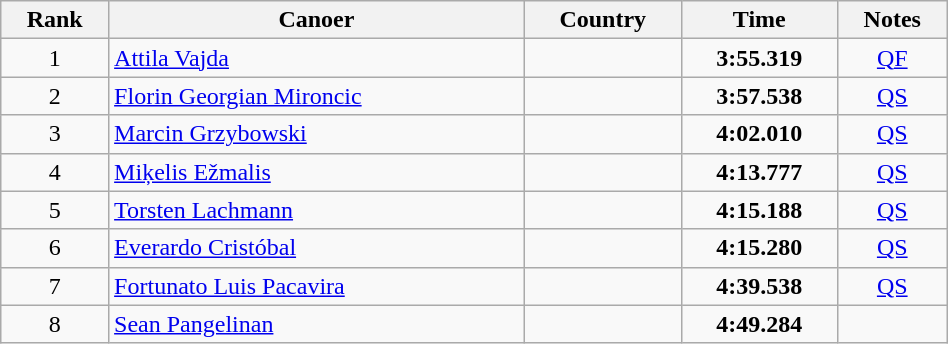<table class="wikitable sortable" width=50% style="text-align:center">
<tr>
<th>Rank</th>
<th>Canoer</th>
<th>Country</th>
<th>Time</th>
<th>Notes</th>
</tr>
<tr>
<td>1</td>
<td align=left><a href='#'>Attila Vajda</a></td>
<td align=left></td>
<td><strong>3:55.319</strong></td>
<td><a href='#'>QF</a></td>
</tr>
<tr>
<td>2</td>
<td align=left><a href='#'>Florin Georgian Mironcic</a></td>
<td align=left></td>
<td><strong>3:57.538</strong></td>
<td><a href='#'>QS</a></td>
</tr>
<tr>
<td>3</td>
<td align=left><a href='#'>Marcin Grzybowski</a></td>
<td align=left></td>
<td><strong>4:02.010</strong></td>
<td><a href='#'>QS</a></td>
</tr>
<tr>
<td>4</td>
<td align=left><a href='#'>Miķelis Ežmalis</a></td>
<td align=left></td>
<td><strong>4:13.777</strong></td>
<td><a href='#'>QS</a></td>
</tr>
<tr>
<td>5</td>
<td align=left><a href='#'>Torsten Lachmann</a></td>
<td align=left></td>
<td><strong>4:15.188</strong></td>
<td><a href='#'>QS</a></td>
</tr>
<tr>
<td>6</td>
<td align=left><a href='#'>Everardo Cristóbal</a></td>
<td align=left></td>
<td><strong>4:15.280</strong></td>
<td><a href='#'>QS</a></td>
</tr>
<tr>
<td>7</td>
<td align=left><a href='#'>Fortunato Luis Pacavira</a></td>
<td align=left></td>
<td><strong>4:39.538</strong></td>
<td><a href='#'>QS</a></td>
</tr>
<tr>
<td>8</td>
<td align=left><a href='#'>Sean Pangelinan</a></td>
<td align=left></td>
<td><strong>4:49.284</strong></td>
<td></td>
</tr>
</table>
